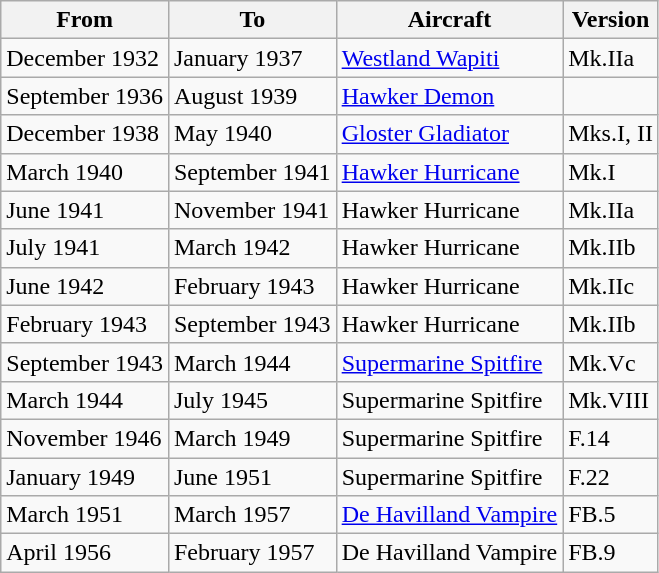<table class="wikitable">
<tr>
<th>From</th>
<th>To</th>
<th>Aircraft</th>
<th>Version</th>
</tr>
<tr>
<td>December 1932</td>
<td>January 1937</td>
<td><a href='#'>Westland Wapiti</a></td>
<td>Mk.IIa</td>
</tr>
<tr>
<td>September 1936</td>
<td>August 1939</td>
<td><a href='#'>Hawker Demon</a></td>
<td></td>
</tr>
<tr>
<td>December 1938</td>
<td>May 1940</td>
<td><a href='#'>Gloster Gladiator</a></td>
<td>Mks.I, II</td>
</tr>
<tr>
<td>March 1940</td>
<td>September 1941</td>
<td><a href='#'>Hawker Hurricane</a></td>
<td>Mk.I</td>
</tr>
<tr>
<td>June 1941</td>
<td>November 1941</td>
<td>Hawker Hurricane</td>
<td>Mk.IIa</td>
</tr>
<tr>
<td>July 1941</td>
<td>March 1942</td>
<td>Hawker Hurricane</td>
<td>Mk.IIb</td>
</tr>
<tr>
<td>June 1942</td>
<td>February 1943</td>
<td>Hawker Hurricane</td>
<td>Mk.IIc</td>
</tr>
<tr>
<td>February 1943</td>
<td>September 1943</td>
<td>Hawker Hurricane</td>
<td>Mk.IIb</td>
</tr>
<tr>
<td>September 1943</td>
<td>March 1944</td>
<td><a href='#'>Supermarine Spitfire</a></td>
<td>Mk.Vc</td>
</tr>
<tr>
<td>March 1944</td>
<td>July 1945</td>
<td>Supermarine Spitfire</td>
<td>Mk.VIII</td>
</tr>
<tr>
<td>November 1946</td>
<td>March 1949</td>
<td>Supermarine Spitfire</td>
<td>F.14</td>
</tr>
<tr>
<td>January 1949</td>
<td>June 1951</td>
<td>Supermarine Spitfire</td>
<td>F.22</td>
</tr>
<tr>
<td>March 1951</td>
<td>March 1957</td>
<td><a href='#'>De Havilland Vampire</a></td>
<td>FB.5</td>
</tr>
<tr>
<td>April 1956</td>
<td>February 1957</td>
<td>De Havilland Vampire</td>
<td>FB.9</td>
</tr>
</table>
